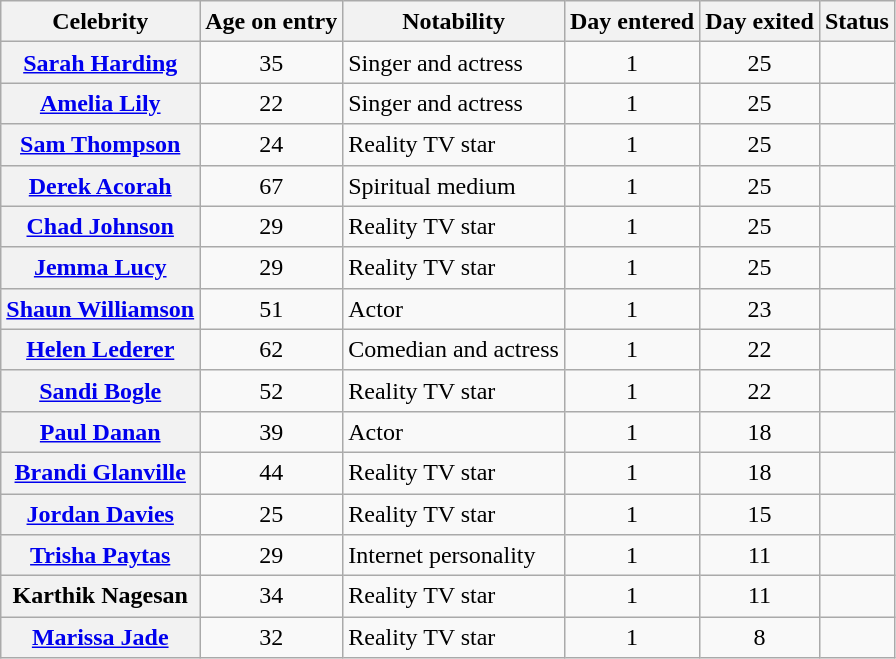<table class="wikitable sortable" style="text-align:left; line-height:20px; width:auto;">
<tr>
<th scope="col">Celebrity</th>
<th scope="col">Age on entry</th>
<th scope="col">Notability</th>
<th scope="col">Day entered</th>
<th scope="col">Day exited</th>
<th scope="col">Status</th>
</tr>
<tr>
<th scope="row"><a href='#'>Sarah Harding</a></th>
<td align="center">35</td>
<td>Singer and actress</td>
<td align="center">1</td>
<td align="center">25</td>
<td></td>
</tr>
<tr>
<th scope="row"><a href='#'>Amelia Lily</a></th>
<td align="center">22</td>
<td>Singer and actress</td>
<td align="center">1</td>
<td align="center">25</td>
<td></td>
</tr>
<tr>
<th scope="row"><a href='#'>Sam Thompson</a></th>
<td align="center">24</td>
<td>Reality TV star</td>
<td align="center">1</td>
<td align="center">25</td>
<td></td>
</tr>
<tr>
<th scope="row"><a href='#'>Derek Acorah</a></th>
<td align="center">67</td>
<td>Spiritual medium</td>
<td align="center">1</td>
<td align="center">25</td>
<td></td>
</tr>
<tr>
<th scope="row"><a href='#'>Chad Johnson</a></th>
<td align="center">29</td>
<td>Reality TV star</td>
<td align="center">1</td>
<td align="center">25</td>
<td></td>
</tr>
<tr>
<th scope="row"><a href='#'>Jemma Lucy</a></th>
<td align="center">29</td>
<td>Reality TV star</td>
<td align="center">1</td>
<td align="center">25</td>
<td></td>
</tr>
<tr>
<th scope="row"><a href='#'>Shaun Williamson</a></th>
<td align="center">51</td>
<td>Actor</td>
<td align="center">1</td>
<td align="center">23</td>
<td></td>
</tr>
<tr>
<th scope="row"><a href='#'>Helen Lederer</a></th>
<td align="center">62</td>
<td>Comedian and actress</td>
<td align="center">1</td>
<td align="center">22</td>
<td></td>
</tr>
<tr>
<th scope="row"><a href='#'>Sandi Bogle</a></th>
<td align="center">52</td>
<td>Reality TV star</td>
<td align="center">1</td>
<td align="center">22</td>
<td></td>
</tr>
<tr>
<th scope="row"><a href='#'>Paul Danan</a></th>
<td align="center">39</td>
<td>Actor</td>
<td align="center">1</td>
<td align="center">18</td>
<td></td>
</tr>
<tr>
<th scope="row"><a href='#'>Brandi Glanville</a></th>
<td align="center">44</td>
<td>Reality TV star</td>
<td align="center">1</td>
<td align="center">18</td>
<td></td>
</tr>
<tr>
<th scope="row"><a href='#'>Jordan Davies</a></th>
<td align="center">25</td>
<td>Reality TV star</td>
<td align="center">1</td>
<td align="center">15</td>
<td></td>
</tr>
<tr>
<th scope="row"><a href='#'>Trisha Paytas</a></th>
<td align="center">29</td>
<td>Internet personality</td>
<td align="center">1</td>
<td align="center">11</td>
<td></td>
</tr>
<tr>
<th scope="row">Karthik Nagesan</th>
<td align="center">34</td>
<td>Reality TV star</td>
<td align="center">1</td>
<td align="center">11</td>
<td></td>
</tr>
<tr>
<th scope="row"><a href='#'>Marissa Jade</a></th>
<td align="center">32</td>
<td>Reality TV star</td>
<td align="center">1</td>
<td align="center">8</td>
<td></td>
</tr>
</table>
